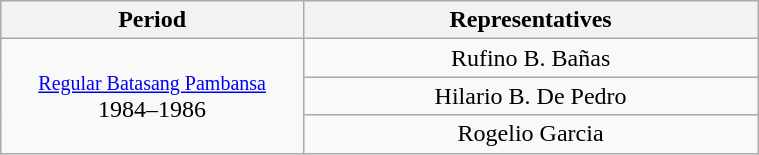<table class="wikitable" style="text-align:center; width:40%;">
<tr>
<th width="40%">Period</th>
<th>Representatives</th>
</tr>
<tr>
<td rowspan="3"><small><a href='#'>Regular Batasang Pambansa</a></small><br>1984–1986</td>
<td>Rufino B. Bañas</td>
</tr>
<tr>
<td>Hilario B. De Pedro</td>
</tr>
<tr>
<td>Rogelio Garcia</td>
</tr>
</table>
